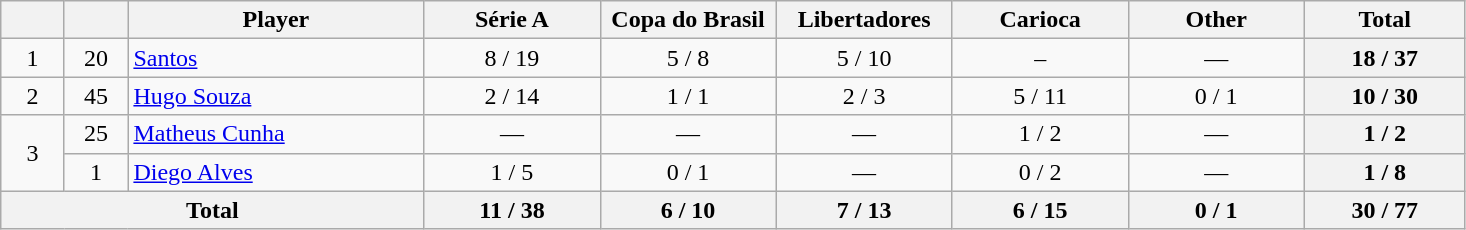<table class="wikitable" style="text-align: center">
<tr>
<th style=width:35px;"></th>
<th style=width:35px;"></th>
<th style=width:190px;">Player</th>
<th style=width:110px;">Série A</th>
<th style=width:110px;">Copa do Brasil</th>
<th style=width:110px;">Libertadores</th>
<th style=width:110px;">Carioca</th>
<th style=width:110px;">Other</th>
<th style=width:100px;">Total</th>
</tr>
<tr>
<td rowspan="1">1</td>
<td>20</td>
<td align="left"> <a href='#'>Santos</a></td>
<td>8 / 19</td>
<td>5 / 8</td>
<td>5 / 10</td>
<td>–</td>
<td>—</td>
<th>18 / 37</th>
</tr>
<tr>
<td rowspan="1">2</td>
<td>45</td>
<td style="text-align:left;"> <a href='#'>Hugo Souza</a></td>
<td>2 / 14</td>
<td>1 / 1</td>
<td>2 / 3</td>
<td>5 / 11</td>
<td>0 / 1</td>
<th>10 / 30</th>
</tr>
<tr>
<td rowspan="2">3</td>
<td>25</td>
<td style="text-align:left;"> <a href='#'>Matheus Cunha</a></td>
<td>—</td>
<td>—</td>
<td>—</td>
<td>1 / 2</td>
<td>—</td>
<th>1 / 2</th>
</tr>
<tr>
<td>1</td>
<td align="left"> <a href='#'>Diego Alves</a></td>
<td>1 / 5</td>
<td>0 / 1</td>
<td>—</td>
<td>0 / 2</td>
<td>—</td>
<th>1 / 8</th>
</tr>
<tr>
<th colspan="3">Total</th>
<th>11 / 38</th>
<th>6 / 10</th>
<th>7 / 13</th>
<th>6 / 15</th>
<th>0 / 1</th>
<th>30 / 77</th>
</tr>
</table>
